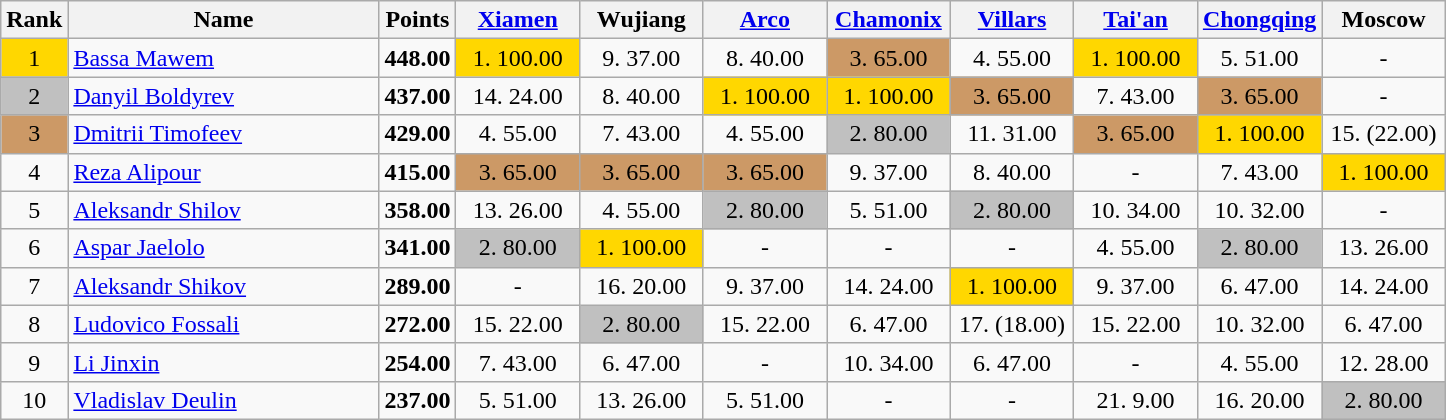<table class="wikitable sortable">
<tr>
<th>Rank</th>
<th width = "200">Name</th>
<th data-sort-type="number">Points</th>
<th width = "75" data-sort-type="number"><a href='#'>Xiamen</a></th>
<th width = "75" data-sort-type="number">Wujiang</th>
<th width = "75" data-sort-type="number"><a href='#'>Arco</a></th>
<th width = "75" data-sort-type="number"><a href='#'>Chamonix</a></th>
<th width = "75" data-sort-type="number"><a href='#'>Villars</a></th>
<th width = "75" data-sort-type="number"><a href='#'>Tai'an</a></th>
<th width = "75" data-sort-type="number"><a href='#'>Chongqing</a></th>
<th width = "75" data-sort-type="number">Moscow</th>
</tr>
<tr>
<td align="center" style="background: gold">1</td>
<td> <a href='#'>Bassa Mawem</a></td>
<td align="center"><strong>448.00</strong></td>
<td align="center" style="background: gold">1. 100.00</td>
<td align="center">9. 37.00</td>
<td align="center">8. 40.00</td>
<td align="center" style="background: #cc9966">3. 65.00</td>
<td align="center">4. 55.00</td>
<td align="center" style="background: gold">1. 100.00</td>
<td align="center">5. 51.00</td>
<td align="center">-</td>
</tr>
<tr>
<td align="center" style="background: silver">2</td>
<td> <a href='#'>Danyil Boldyrev</a></td>
<td align="center"><strong>437.00</strong></td>
<td align="center">14. 24.00</td>
<td align="center">8. 40.00</td>
<td align="center" style="background: gold">1. 100.00</td>
<td align="center" style="background: gold">1. 100.00</td>
<td align="center" style="background: #cc9966">3. 65.00</td>
<td align="center">7. 43.00</td>
<td align="center" style="background: #cc9966">3. 65.00</td>
<td align="center">-</td>
</tr>
<tr>
<td align="center" style="background: #cc9966">3</td>
<td> <a href='#'>Dmitrii Timofeev</a></td>
<td align="center"><strong>429.00</strong></td>
<td align="center">4. 55.00</td>
<td align="center">7. 43.00</td>
<td align="center">4. 55.00</td>
<td align="center" style="background: silver">2. 80.00</td>
<td align="center">11. 31.00</td>
<td align="center" style="background: #cc9966">3. 65.00</td>
<td align="center" style="background: gold">1. 100.00</td>
<td align="center">15. (22.00)</td>
</tr>
<tr>
<td align="center">4</td>
<td> <a href='#'>Reza Alipour</a></td>
<td align="center"><strong>415.00</strong></td>
<td align="center" style="background: #cc9966">3. 65.00</td>
<td align="center" style="background: #cc9966">3. 65.00</td>
<td align="center" style="background: #cc9966">3. 65.00</td>
<td align="center">9. 37.00</td>
<td align="center">8. 40.00</td>
<td align="center">-</td>
<td align="center">7. 43.00</td>
<td align="center" style="background: gold">1. 100.00</td>
</tr>
<tr>
<td align="center">5</td>
<td> <a href='#'>Aleksandr Shilov</a></td>
<td align="center"><strong>358.00</strong></td>
<td align="center">13. 26.00</td>
<td align="center">4. 55.00</td>
<td align="center" style="background: silver">2. 80.00</td>
<td align="center">5. 51.00</td>
<td align="center" style="background: silver">2. 80.00</td>
<td align="center">10. 34.00</td>
<td align="center">10. 32.00</td>
<td align="center">-</td>
</tr>
<tr>
<td align="center">6</td>
<td> <a href='#'>Aspar Jaelolo</a></td>
<td align="center"><strong>341.00</strong></td>
<td align="center" style="background: silver">2. 80.00</td>
<td align="center" style="background: gold">1. 100.00</td>
<td align="center">-</td>
<td align="center">-</td>
<td align="center">-</td>
<td align="center">4. 55.00</td>
<td align="center" style="background: silver">2. 80.00</td>
<td align="center">13. 26.00</td>
</tr>
<tr>
<td align="center">7</td>
<td> <a href='#'>Aleksandr Shikov</a></td>
<td align="center"><strong>289.00</strong></td>
<td align="center">-</td>
<td align="center">16. 20.00</td>
<td align="center">9. 37.00</td>
<td align="center">14. 24.00</td>
<td align="center" style="background: gold">1. 100.00</td>
<td align="center">9. 37.00</td>
<td align="center">6. 47.00</td>
<td align="center">14. 24.00</td>
</tr>
<tr>
<td align="center">8</td>
<td> <a href='#'>Ludovico Fossali</a></td>
<td align="center"><strong>272.00</strong></td>
<td align="center">15. 22.00</td>
<td align="center" style="background: silver">2. 80.00</td>
<td align="center">15. 22.00</td>
<td align="center">6. 47.00</td>
<td align="center">17. (18.00)</td>
<td align="center">15. 22.00</td>
<td align="center">10. 32.00</td>
<td align="center">6. 47.00</td>
</tr>
<tr>
<td align="center">9</td>
<td> <a href='#'>Li Jinxin</a></td>
<td align="center"><strong>254.00</strong></td>
<td align="center">7. 43.00</td>
<td align="center">6. 47.00</td>
<td align="center">-</td>
<td align="center">10. 34.00</td>
<td align="center">6. 47.00</td>
<td align="center">-</td>
<td align="center">4. 55.00</td>
<td align="center">12. 28.00</td>
</tr>
<tr>
<td align="center">10</td>
<td> <a href='#'>Vladislav Deulin</a></td>
<td align="center"><strong>237.00</strong></td>
<td align="center">5. 51.00</td>
<td align="center">13. 26.00</td>
<td align="center">5. 51.00</td>
<td align="center">-</td>
<td align="center">-</td>
<td align="center">21. 9.00</td>
<td align="center">16. 20.00</td>
<td align="center" style="background: silver">2. 80.00</td>
</tr>
</table>
